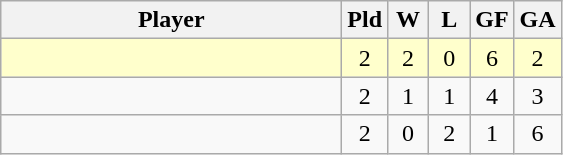<table class=wikitable style="text-align:center">
<tr>
<th width=220>Player</th>
<th width=20>Pld</th>
<th width=20>W</th>
<th width=20>L</th>
<th width=20>GF</th>
<th width=20>GA</th>
</tr>
<tr bgcolor=#ffffcc>
<td align=left></td>
<td>2</td>
<td>2</td>
<td>0</td>
<td>6</td>
<td>2</td>
</tr>
<tr>
<td align=left></td>
<td>2</td>
<td>1</td>
<td>1</td>
<td>4</td>
<td>3</td>
</tr>
<tr>
<td align=left></td>
<td>2</td>
<td>0</td>
<td>2</td>
<td>1</td>
<td>6</td>
</tr>
</table>
